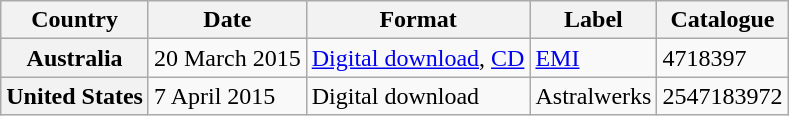<table class="wikitable plainrowheaders">
<tr>
<th scope="col">Country</th>
<th scope="col">Date</th>
<th scope="col">Format</th>
<th scope="col">Label</th>
<th scope="col">Catalogue</th>
</tr>
<tr>
<th scope="row">Australia</th>
<td>20 March 2015</td>
<td><a href='#'>Digital download</a>, <a href='#'>CD</a></td>
<td><a href='#'>EMI</a></td>
<td>4718397</td>
</tr>
<tr>
<th scope="row">United States</th>
<td>7 April 2015</td>
<td>Digital download</td>
<td>Astralwerks</td>
<td>2547183972</td>
</tr>
</table>
